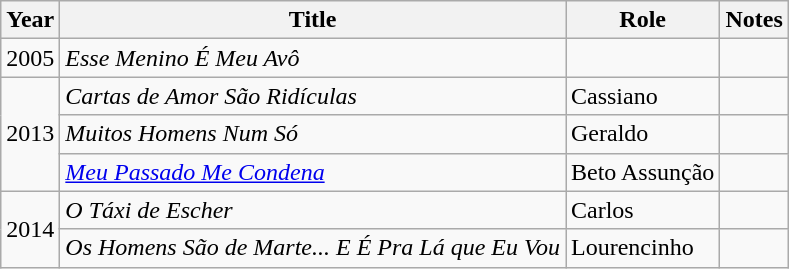<table class="wikitable">
<tr>
<th>Year</th>
<th>Title</th>
<th>Role</th>
<th>Notes</th>
</tr>
<tr>
<td>2005</td>
<td><em>Esse Menino É Meu Avô</em></td>
<td></td>
<td></td>
</tr>
<tr>
<td rowspan=3>2013</td>
<td><em>Cartas de Amor São Ridículas</em></td>
<td>Cassiano</td>
<td></td>
</tr>
<tr>
<td><em>Muitos Homens Num Só</em></td>
<td>Geraldo</td>
<td></td>
</tr>
<tr>
<td><em><a href='#'>Meu Passado Me Condena</a></em></td>
<td>Beto Assunção</td>
<td></td>
</tr>
<tr>
<td rowspan=2>2014</td>
<td><em>O Táxi de Escher</em></td>
<td>Carlos</td>
<td></td>
</tr>
<tr>
<td><em>Os Homens São de Marte... E É Pra Lá que Eu Vou</em></td>
<td>Lourencinho</td>
<td></td>
</tr>
</table>
